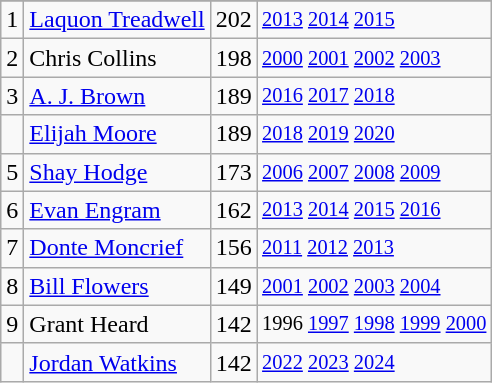<table class="wikitable">
<tr>
</tr>
<tr>
<td>1</td>
<td><a href='#'>Laquon Treadwell</a></td>
<td>202</td>
<td style="font-size:85%;"><a href='#'>2013</a> <a href='#'>2014</a> <a href='#'>2015</a></td>
</tr>
<tr>
<td>2</td>
<td>Chris Collins</td>
<td>198</td>
<td style="font-size:85%;"><a href='#'>2000</a> <a href='#'>2001</a> <a href='#'>2002</a> <a href='#'>2003</a></td>
</tr>
<tr>
<td>3</td>
<td><a href='#'>A. J. Brown</a></td>
<td>189</td>
<td style="font-size:85%;"><a href='#'>2016</a> <a href='#'>2017</a> <a href='#'>2018</a></td>
</tr>
<tr>
<td></td>
<td><a href='#'>Elijah Moore</a></td>
<td>189</td>
<td style="font-size:85%;"><a href='#'>2018</a> <a href='#'>2019</a> <a href='#'>2020</a></td>
</tr>
<tr>
<td>5</td>
<td><a href='#'>Shay Hodge</a></td>
<td>173</td>
<td style="font-size:85%;"><a href='#'>2006</a> <a href='#'>2007</a> <a href='#'>2008</a> <a href='#'>2009</a></td>
</tr>
<tr>
<td>6</td>
<td><a href='#'>Evan Engram</a></td>
<td>162</td>
<td style="font-size:85%;"><a href='#'>2013</a> <a href='#'>2014</a> <a href='#'>2015</a> <a href='#'>2016</a></td>
</tr>
<tr>
<td>7</td>
<td><a href='#'>Donte Moncrief</a></td>
<td>156</td>
<td style="font-size:85%;"><a href='#'>2011</a> <a href='#'>2012</a> <a href='#'>2013</a></td>
</tr>
<tr>
<td>8</td>
<td><a href='#'>Bill Flowers</a></td>
<td>149</td>
<td style="font-size:85%;"><a href='#'>2001</a> <a href='#'>2002</a> <a href='#'>2003</a> <a href='#'>2004</a></td>
</tr>
<tr>
<td>9</td>
<td>Grant Heard</td>
<td>142</td>
<td style="font-size:85%;">1996 <a href='#'>1997</a> <a href='#'>1998</a> <a href='#'>1999</a> <a href='#'>2000</a></td>
</tr>
<tr>
<td></td>
<td><a href='#'>Jordan Watkins</a></td>
<td>142</td>
<td style="font-size:85%;"><a href='#'>2022</a> <a href='#'>2023</a> <a href='#'>2024</a></td>
</tr>
</table>
